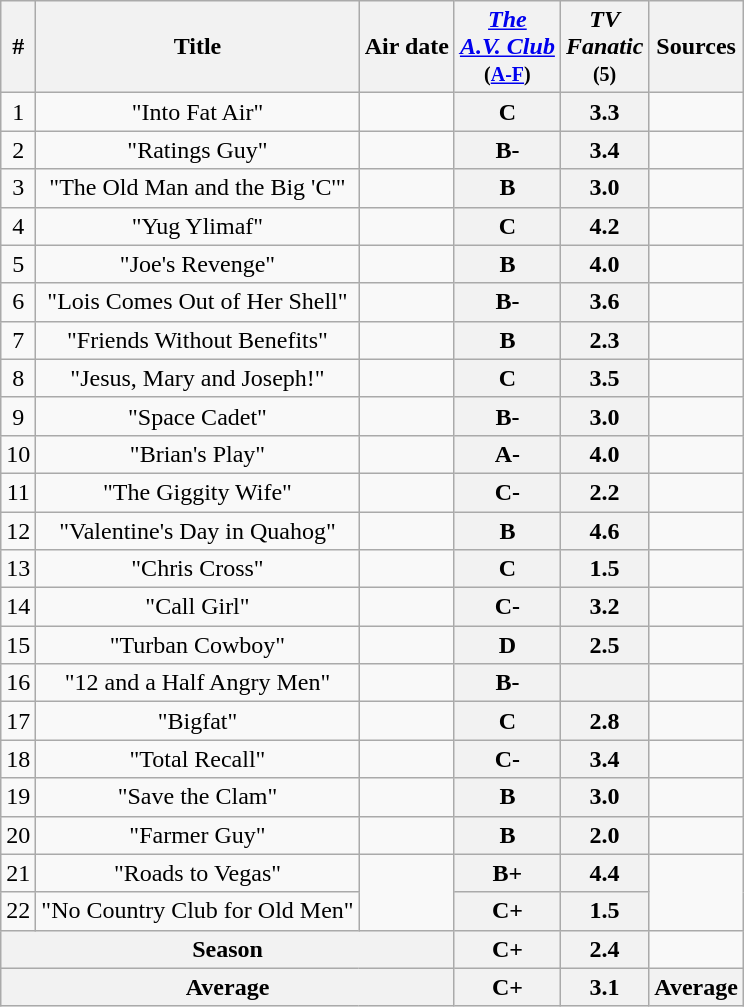<table class="wikitable sortable" style="text-align:center;">
<tr>
<th>#</th>
<th>Title</th>
<th>Air date</th>
<th><em><a href='#'>The<br>A.V. Club</a></em><br><small>(<a href='#'>A-F</a>)</small></th>
<th><em>TV<br>Fanatic</em><br><small>(5)</small></th>
<th>Sources</th>
</tr>
<tr>
<td>1</td>
<td>"Into Fat Air"</td>
<td></td>
<th>C</th>
<th>3.3</th>
<td></td>
</tr>
<tr>
<td>2</td>
<td>"Ratings Guy"</td>
<td></td>
<th>B-</th>
<th>3.4</th>
<td></td>
</tr>
<tr>
<td>3</td>
<td>"The Old Man and the Big 'C'"</td>
<td></td>
<th>B</th>
<th>3.0</th>
<td></td>
</tr>
<tr>
<td>4</td>
<td>"Yug Ylimaf"</td>
<td></td>
<th>C</th>
<th>4.2</th>
<td></td>
</tr>
<tr>
<td>5</td>
<td>"Joe's Revenge"</td>
<td></td>
<th>B</th>
<th>4.0</th>
<td></td>
</tr>
<tr>
<td>6</td>
<td>"Lois Comes Out of Her Shell"</td>
<td></td>
<th>B-</th>
<th>3.6</th>
<td></td>
</tr>
<tr>
<td>7</td>
<td>"Friends Without Benefits"</td>
<td></td>
<th>B</th>
<th>2.3</th>
<td></td>
</tr>
<tr>
<td>8</td>
<td>"Jesus, Mary and Joseph!"</td>
<td></td>
<th>C</th>
<th>3.5</th>
<td></td>
</tr>
<tr>
<td>9</td>
<td>"Space Cadet"</td>
<td></td>
<th>B-</th>
<th>3.0</th>
<td></td>
</tr>
<tr>
<td>10</td>
<td>"Brian's Play"</td>
<td></td>
<th>A-</th>
<th>4.0</th>
<td></td>
</tr>
<tr>
<td>11</td>
<td>"The Giggity Wife"</td>
<td></td>
<th>C-</th>
<th>2.2</th>
<td></td>
</tr>
<tr>
<td>12</td>
<td>"Valentine's Day in Quahog"</td>
<td></td>
<th>B</th>
<th>4.6</th>
<td></td>
</tr>
<tr>
<td>13</td>
<td>"Chris Cross"</td>
<td></td>
<th>C</th>
<th>1.5</th>
<td></td>
</tr>
<tr>
<td>14</td>
<td>"Call Girl"</td>
<td></td>
<th>C-</th>
<th>3.2</th>
<td></td>
</tr>
<tr>
<td>15</td>
<td>"Turban Cowboy"</td>
<td></td>
<th>D</th>
<th>2.5</th>
<td></td>
</tr>
<tr>
<td>16</td>
<td>"12 and a Half Angry Men"</td>
<td></td>
<th>B-</th>
<th></th>
<td></td>
</tr>
<tr>
<td>17</td>
<td>"Bigfat"</td>
<td></td>
<th>C</th>
<th>2.8</th>
<td></td>
</tr>
<tr>
<td>18</td>
<td>"Total Recall"</td>
<td></td>
<th>C-</th>
<th>3.4</th>
<td></td>
</tr>
<tr>
<td>19</td>
<td>"Save the Clam"</td>
<td></td>
<th>B</th>
<th>3.0</th>
<td></td>
</tr>
<tr>
<td>20</td>
<td>"Farmer Guy"</td>
<td></td>
<th>B</th>
<th>2.0</th>
<td></td>
</tr>
<tr>
<td>21</td>
<td>"Roads to Vegas"</td>
<td rowspan="2"></td>
<th>B+</th>
<th>4.4</th>
<td rowspan="2"></td>
</tr>
<tr>
<td>22</td>
<td>"No Country Club for Old Men"</td>
<th>C+</th>
<th>1.5</th>
</tr>
<tr>
<th colspan="3">Season</th>
<th>C+</th>
<th>2.4</th>
<td></td>
</tr>
<tr>
<th colspan="3">Average</th>
<th>C+</th>
<th>3.1</th>
<th>Average</th>
</tr>
</table>
